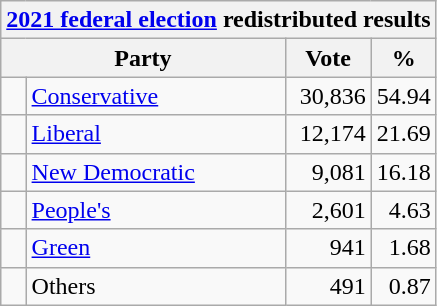<table class="wikitable">
<tr>
<th colspan="4"><a href='#'>2021 federal election</a> redistributed results</th>
</tr>
<tr>
<th bgcolor="#DDDDFF" width="130px" colspan="2">Party</th>
<th bgcolor="#DDDDFF" width="50px">Vote</th>
<th bgcolor="#DDDDFF" width="30px">%</th>
</tr>
<tr>
<td> </td>
<td><a href='#'>Conservative</a></td>
<td align=right>30,836</td>
<td align=right>54.94</td>
</tr>
<tr>
<td> </td>
<td><a href='#'>Liberal</a></td>
<td align=right>12,174</td>
<td align=right>21.69</td>
</tr>
<tr>
<td> </td>
<td><a href='#'>New Democratic</a></td>
<td align=right>9,081</td>
<td align=right>16.18</td>
</tr>
<tr>
<td> </td>
<td><a href='#'>People's</a></td>
<td align=right>2,601</td>
<td align=right>4.63</td>
</tr>
<tr>
<td> </td>
<td><a href='#'>Green</a></td>
<td align=right>941</td>
<td align=right>1.68</td>
</tr>
<tr>
<td> </td>
<td>Others</td>
<td align=right>491</td>
<td align=right>0.87</td>
</tr>
</table>
